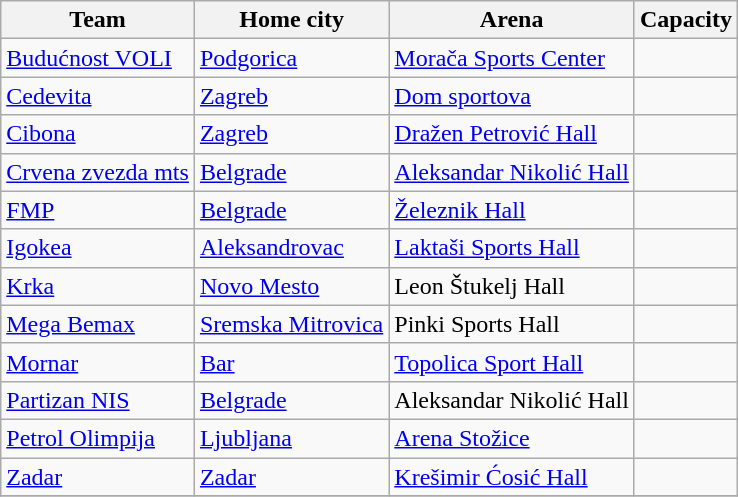<table class="wikitable sortable">
<tr>
<th>Team</th>
<th>Home city</th>
<th>Arena</th>
<th>Capacity</th>
</tr>
<tr>
<td> <a href='#'>Budućnost VOLI</a></td>
<td><a href='#'>Podgorica</a></td>
<td><a href='#'>Morača Sports Center</a></td>
<td style="text-align:center"></td>
</tr>
<tr>
<td> <a href='#'>Cedevita</a></td>
<td><a href='#'>Zagreb</a></td>
<td><a href='#'>Dom sportova</a></td>
<td style="text-align:center"></td>
</tr>
<tr>
<td> <a href='#'>Cibona</a></td>
<td><a href='#'>Zagreb</a></td>
<td><a href='#'>Dražen Petrović Hall</a></td>
<td style="text-align:center"></td>
</tr>
<tr>
<td> <a href='#'>Crvena zvezda mts</a></td>
<td><a href='#'>Belgrade</a></td>
<td><a href='#'>Aleksandar Nikolić Hall</a></td>
<td style="text-align:center"></td>
</tr>
<tr>
<td> <a href='#'>FMP</a></td>
<td><a href='#'>Belgrade</a></td>
<td><a href='#'>Železnik Hall</a></td>
<td style="text-align:center"></td>
</tr>
<tr>
<td> <a href='#'>Igokea</a></td>
<td><a href='#'>Aleksandrovac</a></td>
<td><a href='#'>Laktaši Sports Hall</a></td>
<td style="text-align:center"></td>
</tr>
<tr>
<td> <a href='#'>Krka</a></td>
<td><a href='#'>Novo Mesto</a></td>
<td>Leon Štukelj Hall</td>
<td style="text-align:center"></td>
</tr>
<tr>
<td> <a href='#'>Mega Bemax</a></td>
<td><a href='#'>Sremska Mitrovica</a></td>
<td>Pinki Sports Hall</td>
<td style="text-align:center"></td>
</tr>
<tr>
<td> <a href='#'>Mornar</a></td>
<td><a href='#'>Bar</a></td>
<td><a href='#'>Topolica Sport Hall</a></td>
<td style="text-align:center"></td>
</tr>
<tr>
<td> <a href='#'>Partizan NIS</a></td>
<td><a href='#'>Belgrade</a></td>
<td>Aleksandar Nikolić Hall</td>
<td style="text-align:center"></td>
</tr>
<tr>
<td> <a href='#'>Petrol Olimpija</a></td>
<td><a href='#'>Ljubljana</a></td>
<td><a href='#'>Arena Stožice</a></td>
<td style="text-align:center"></td>
</tr>
<tr>
<td> <a href='#'>Zadar</a></td>
<td><a href='#'>Zadar</a></td>
<td><a href='#'>Krešimir Ćosić Hall</a></td>
<td style="text-align:center"></td>
</tr>
<tr>
</tr>
</table>
